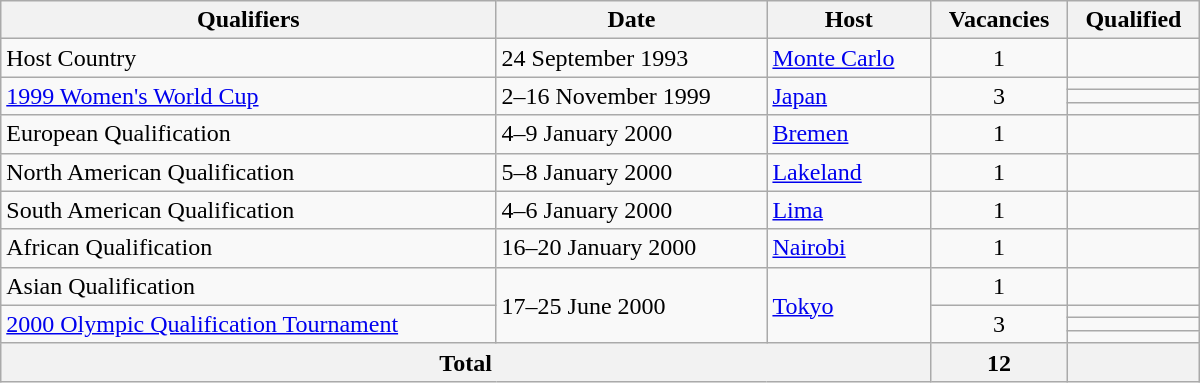<table class="wikitable" width=800>
<tr>
<th>Qualifiers</th>
<th>Date</th>
<th>Host</th>
<th>Vacancies</th>
<th>Qualified</th>
</tr>
<tr>
<td>Host Country</td>
<td>24 September 1993</td>
<td> <a href='#'>Monte Carlo</a></td>
<td align="center">1</td>
<td></td>
</tr>
<tr>
<td rowspan=3><a href='#'>1999 Women's World Cup</a></td>
<td rowspan=3>2–16 November 1999</td>
<td rowspan=3> <a href='#'>Japan</a></td>
<td align="center" rowspan=3>3</td>
<td></td>
</tr>
<tr>
<td></td>
</tr>
<tr>
<td></td>
</tr>
<tr>
<td>European Qualification</td>
<td>4–9 January 2000</td>
<td> <a href='#'>Bremen</a></td>
<td align="center">1</td>
<td></td>
</tr>
<tr>
<td>North American Qualification</td>
<td>5–8 January 2000</td>
<td> <a href='#'>Lakeland</a></td>
<td align="center">1</td>
<td></td>
</tr>
<tr>
<td>South American Qualification</td>
<td>4–6 January 2000</td>
<td> <a href='#'>Lima</a></td>
<td align="center">1</td>
<td></td>
</tr>
<tr>
<td>African Qualification</td>
<td>16–20 January 2000</td>
<td> <a href='#'>Nairobi</a></td>
<td align="center">1</td>
<td></td>
</tr>
<tr>
<td>Asian Qualification</td>
<td rowspan="4">17–25 June 2000</td>
<td rowspan="4"> <a href='#'>Tokyo</a></td>
<td align="center">1</td>
<td></td>
</tr>
<tr>
<td rowspan=3><a href='#'>2000 Olympic Qualification Tournament</a></td>
<td rowspan="3" align="center">3</td>
<td></td>
</tr>
<tr>
<td></td>
</tr>
<tr>
<td></td>
</tr>
<tr>
<th colspan="3">Total</th>
<th>12</th>
<th></th>
</tr>
</table>
